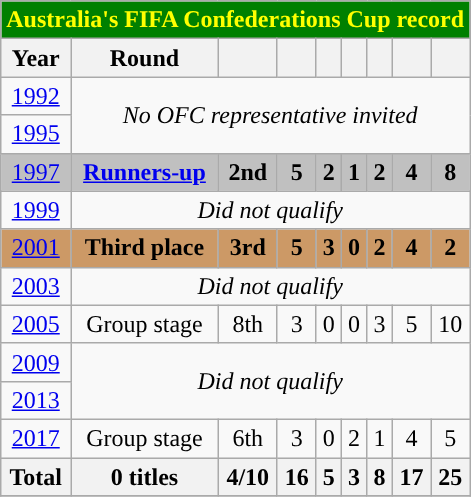<table class="wikitable" style="text-align: center;">
<tr>
<th colspan="9" style="color:yellow; background:green;">Australia's FIFA Confederations Cup record</th>
</tr>
<tr>
<th scope="col">Year</th>
<th scope="col">Round</th>
<th scope="col"></th>
<th scope="col"></th>
<th scope="col"></th>
<th scope="col"></th>
<th scope="col"></th>
<th scope="col"></th>
<th scope="col"></th>
</tr>
<tr>
<td> <a href='#'>1992</a></td>
<td rowspan=2 colspan=8><em>No OFC representative invited</em></td>
</tr>
<tr>
<td> <a href='#'>1995</a></td>
</tr>
<tr style="background:Silver;">
<td> <a href='#'>1997</a></td>
<td><strong><a href='#'>Runners-up</a></strong></td>
<td><strong>2nd</strong></td>
<td><strong>5</strong></td>
<td><strong>2</strong></td>
<td><strong>1</strong></td>
<td><strong>2</strong></td>
<td><strong>4</strong></td>
<td><strong>8</strong></td>
</tr>
<tr>
<td> <a href='#'>1999</a></td>
<td colspan=8><em>Did not qualify</em></td>
</tr>
<tr style="background:#c96;">
<td>  <a href='#'>2001</a></td>
<td><strong>Third place</strong></td>
<td><strong>3rd</strong></td>
<td><strong>5</strong></td>
<td><strong>3</strong></td>
<td><strong>0</strong></td>
<td><strong>2</strong></td>
<td><strong>4</strong></td>
<td><strong>2</strong></td>
</tr>
<tr>
<td> <a href='#'>2003</a></td>
<td colspan="8"><em>Did not qualify</em></td>
</tr>
<tr>
<td> <a href='#'>2005</a></td>
<td>Group stage</td>
<td>8th</td>
<td>3</td>
<td>0</td>
<td>0</td>
<td>3</td>
<td>5</td>
<td>10</td>
</tr>
<tr>
<td> <a href='#'>2009</a></td>
<td rowspan=2 colspan=8><em>Did not qualify</em></td>
</tr>
<tr>
<td> <a href='#'>2013</a></td>
</tr>
<tr>
<td> <a href='#'>2017</a></td>
<td>Group stage</td>
<td>6th</td>
<td>3</td>
<td>0</td>
<td>2</td>
<td>1</td>
<td>4</td>
<td>5</td>
</tr>
<tr>
<th>Total</th>
<th>0 titles</th>
<th>4/10</th>
<th>16</th>
<th>5</th>
<th>3</th>
<th>8</th>
<th>17</th>
<th>25</th>
</tr>
<tr>
</tr>
</table>
